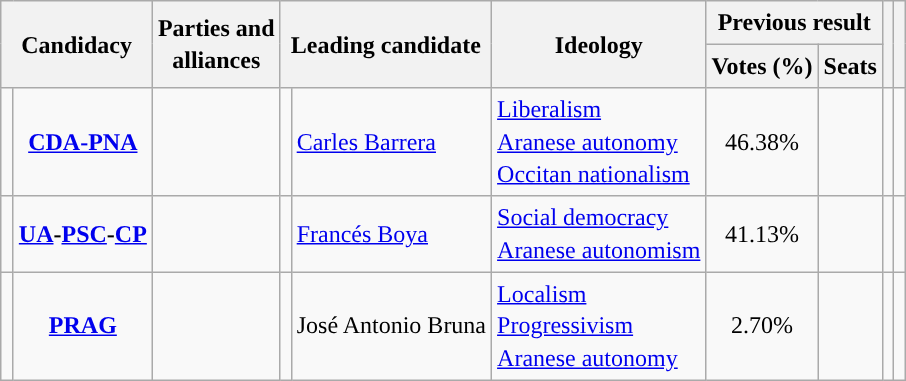<table class="wikitable" style="line-height:1.35em; text-align:left;">
<tr>
<th colspan="2" rowspan="2">Candidacy</th>
<th rowspan="2">Parties and<br>alliances</th>
<th colspan="2" rowspan="2">Leading candidate</th>
<th rowspan="2">Ideology</th>
<th colspan="2">Previous result</th>
<th rowspan="2"></th>
<th rowspan="2"></th>
</tr>
<tr>
<th>Votes (%)</th>
<th>Seats</th>
</tr>
<tr>
<td width="1" style="color:inherit;background:"></td>
<td align="center"><strong><a href='#'>CDA-PNA</a></strong></td>
<td></td>
<td></td>
<td><a href='#'>Carles Barrera</a></td>
<td><a href='#'>Liberalism</a><br><a href='#'>Aranese autonomy</a><br><a href='#'>Occitan nationalism</a></td>
<td align="center">46.38%</td>
<td></td>
<td></td>
<td></td>
</tr>
<tr>
<td style="color:inherit;background:"></td>
<td align="center"><strong><a href='#'>UA</a>-<a href='#'>PSC</a>-<a href='#'>CP</a></strong></td>
<td></td>
<td></td>
<td><a href='#'>Francés Boya</a></td>
<td><a href='#'>Social democracy</a><br><a href='#'>Aranese autonomism</a></td>
<td align="center">41.13%</td>
<td></td>
<td></td>
<td></td>
</tr>
<tr>
<td style="color:inherit;background:"></td>
<td align="center"><strong><a href='#'>PRAG</a></strong></td>
<td></td>
<td></td>
<td>José Antonio Bruna</td>
<td><a href='#'>Localism</a><br><a href='#'>Progressivism</a><br><a href='#'>Aranese autonomy</a></td>
<td align="center">2.70%</td>
<td></td>
<td></td>
<td></td>
</tr>
</table>
